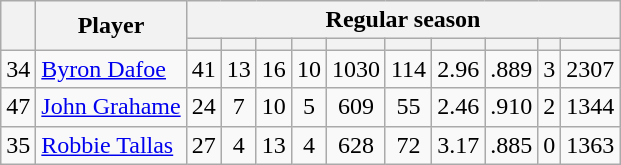<table class="wikitable plainrowheaders" style="text-align:center;">
<tr>
<th scope="col" rowspan="2"></th>
<th scope="col" rowspan="2">Player</th>
<th scope=colgroup colspan=10>Regular season</th>
</tr>
<tr>
<th scope="col"></th>
<th scope="col"></th>
<th scope="col"></th>
<th scope="col"></th>
<th scope="col"></th>
<th scope="col"></th>
<th scope="col"></th>
<th scope="col"></th>
<th scope="col"></th>
<th scope="col"></th>
</tr>
<tr>
<td scope="row">34</td>
<td align="left"><a href='#'>Byron Dafoe</a></td>
<td>41</td>
<td>13</td>
<td>16</td>
<td>10</td>
<td>1030</td>
<td>114</td>
<td>2.96</td>
<td>.889</td>
<td>3</td>
<td>2307</td>
</tr>
<tr>
<td scope="row">47</td>
<td align="left"><a href='#'>John Grahame</a></td>
<td>24</td>
<td>7</td>
<td>10</td>
<td>5</td>
<td>609</td>
<td>55</td>
<td>2.46</td>
<td>.910</td>
<td>2</td>
<td>1344</td>
</tr>
<tr>
<td scope="row">35</td>
<td align="left"><a href='#'>Robbie Tallas</a></td>
<td>27</td>
<td>4</td>
<td>13</td>
<td>4</td>
<td>628</td>
<td>72</td>
<td>3.17</td>
<td>.885</td>
<td>0</td>
<td>1363</td>
</tr>
</table>
